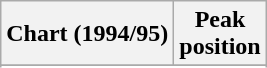<table class="wikitable sortable plainrowheaders">
<tr>
<th scope="col">Chart (1994/95)</th>
<th scope="col">Peak<br>position</th>
</tr>
<tr>
</tr>
<tr>
</tr>
</table>
